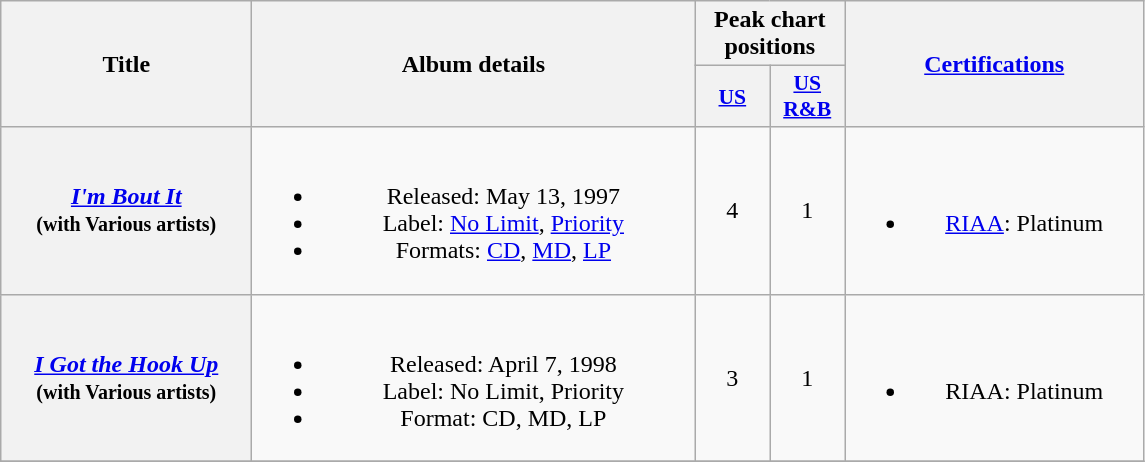<table class="wikitable plainrowheaders" style="text-align:center;">
<tr>
<th scope="col" rowspan="2" style="width:10em;">Title</th>
<th scope="col" rowspan="2" style="width:18em;">Album details</th>
<th scope="col" colspan="2">Peak chart positions</th>
<th scope="col" rowspan="2" style="width:12em;"><a href='#'>Certifications</a></th>
</tr>
<tr>
<th style="width:3em;font-size:90%;"><a href='#'>US</a><br></th>
<th style="width:3em;font-size:90%;"><a href='#'>US R&B</a><br></th>
</tr>
<tr>
<th scope="row"><em><a href='#'>I'm Bout It</a></em><br><small>(with Various artists)</small></th>
<td><br><ul><li>Released: May 13, 1997</li><li>Label: <a href='#'>No Limit</a>, <a href='#'>Priority</a></li><li>Formats: <a href='#'>CD</a>, <a href='#'>MD</a>, <a href='#'>LP</a></li></ul></td>
<td>4</td>
<td>1</td>
<td><br><ul><li><a href='#'>RIAA</a>: Platinum</li></ul></td>
</tr>
<tr>
<th scope="row"><em><a href='#'>I Got the Hook Up</a></em><br><small>(with Various artists)</small></th>
<td><br><ul><li>Released: April 7, 1998</li><li>Label: No Limit, Priority</li><li>Format: CD, MD, LP</li></ul></td>
<td>3</td>
<td>1</td>
<td><br><ul><li>RIAA: Platinum</li></ul></td>
</tr>
<tr>
</tr>
</table>
